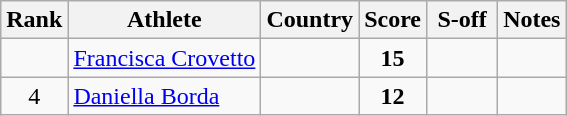<table class="wikitable sortable" style="text-align:center">
<tr>
<th>Rank</th>
<th>Athlete</th>
<th>Country</th>
<th>Score</th>
<th width=40>S-off</th>
<th class="unsortable">Notes</th>
</tr>
<tr>
<td></td>
<td align=left><a href='#'>Francisca Crovetto</a></td>
<td align=left></td>
<td><strong>15</strong></td>
<td></td>
<td></td>
</tr>
<tr>
<td>4</td>
<td align=left><a href='#'>Daniella Borda</a></td>
<td align=left></td>
<td><strong>12</strong></td>
<td></td>
<td></td>
</tr>
</table>
